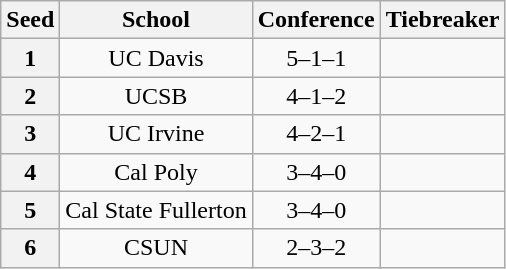<table class="wikitable" style="text-align:center">
<tr>
<th>Seed</th>
<th>School</th>
<th>Conference</th>
<th>Tiebreaker</th>
</tr>
<tr>
<th>1</th>
<td>UC Davis</td>
<td>5–1–1</td>
<td></td>
</tr>
<tr>
<th>2</th>
<td>UCSB</td>
<td>4–1–2</td>
<td></td>
</tr>
<tr>
<th>3</th>
<td>UC Irvine</td>
<td>4–2–1</td>
<td></td>
</tr>
<tr>
<th>4</th>
<td>Cal Poly</td>
<td>3–4–0</td>
<td></td>
</tr>
<tr>
<th>5</th>
<td>Cal State Fullerton</td>
<td>3–4–0</td>
<td></td>
</tr>
<tr>
<th>6</th>
<td>CSUN</td>
<td>2–3–2</td>
<td></td>
</tr>
</table>
